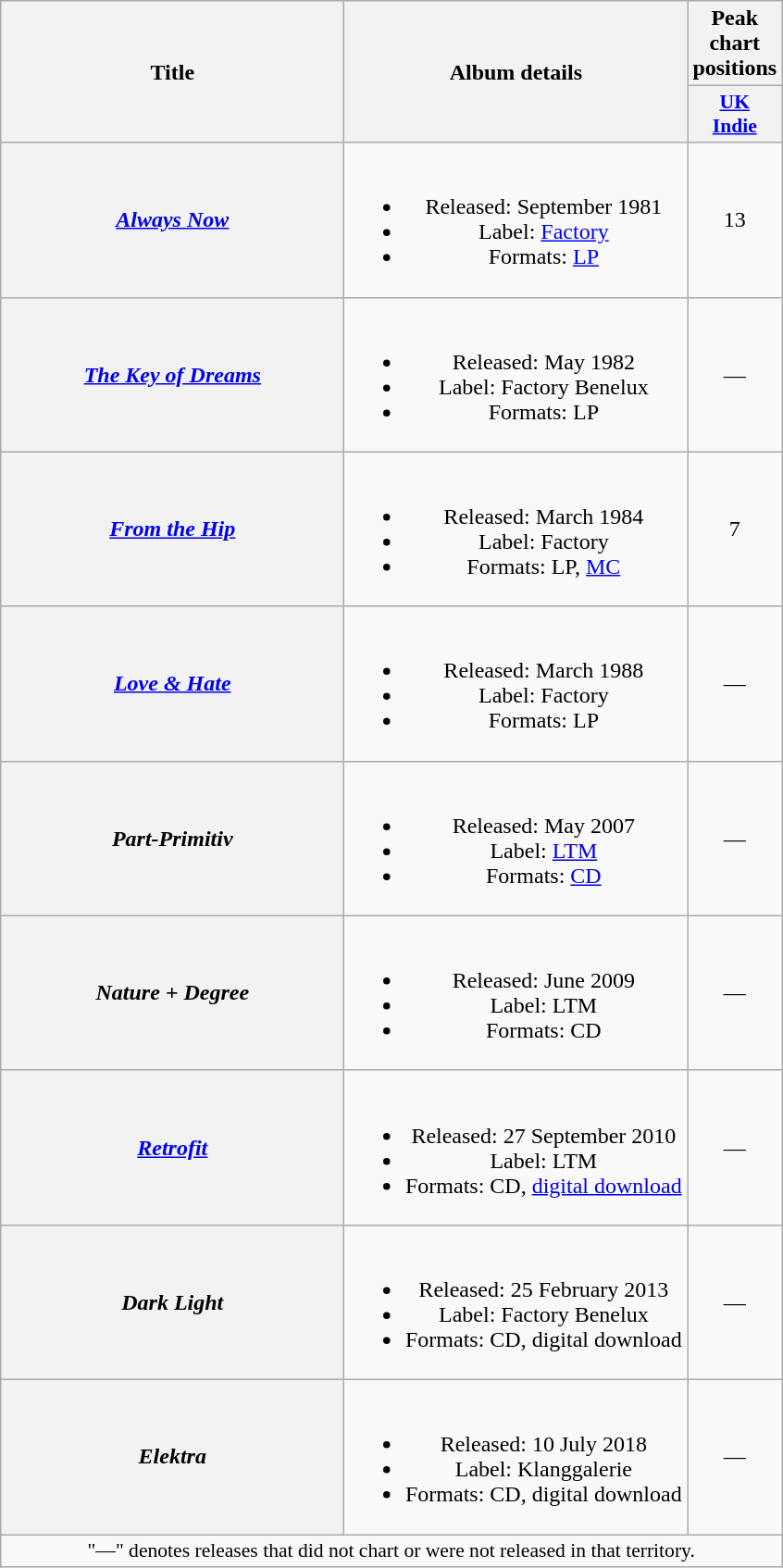<table class="wikitable plainrowheaders" style="text-align:center;">
<tr>
<th rowspan="2" scope="col" style="width:15em;">Title</th>
<th rowspan="2" scope="col" style="width:15em;">Album details</th>
<th>Peak chart positions</th>
</tr>
<tr>
<th scope="col" style="width:2em;font-size:90%;"><a href='#'>UK<br>Indie</a><br></th>
</tr>
<tr>
<th scope="row"><em><a href='#'>Always Now</a></em></th>
<td><br><ul><li>Released: September 1981</li><li>Label: <a href='#'>Factory</a></li><li>Formats: <a href='#'>LP</a></li></ul></td>
<td>13</td>
</tr>
<tr>
<th scope="row"><em><a href='#'>The Key of Dreams</a></em></th>
<td><br><ul><li>Released: May 1982</li><li>Label: Factory Benelux</li><li>Formats: LP</li></ul></td>
<td>—</td>
</tr>
<tr>
<th scope="row"><em><a href='#'>From the Hip</a></em></th>
<td><br><ul><li>Released: March 1984</li><li>Label: Factory</li><li>Formats: LP, <a href='#'>MC</a></li></ul></td>
<td>7</td>
</tr>
<tr>
<th scope="row"><em><a href='#'>Love & Hate</a></em></th>
<td><br><ul><li>Released: March 1988</li><li>Label: Factory</li><li>Formats: LP</li></ul></td>
<td>—</td>
</tr>
<tr>
<th scope="row"><em>Part-Primitiv</em></th>
<td><br><ul><li>Released: May 2007</li><li>Label: <a href='#'>LTM</a></li><li>Formats: <a href='#'>CD</a></li></ul></td>
<td>—</td>
</tr>
<tr>
<th scope="row"><em>Nature + Degree</em></th>
<td><br><ul><li>Released: June 2009</li><li>Label: LTM</li><li>Formats: CD</li></ul></td>
<td>—</td>
</tr>
<tr>
<th scope="row"><em><a href='#'>Retrofit</a></em></th>
<td><br><ul><li>Released: 27 September 2010</li><li>Label: LTM</li><li>Formats: CD, <a href='#'>digital download</a></li></ul></td>
<td>—</td>
</tr>
<tr>
<th scope="row"><em>Dark Light</em></th>
<td><br><ul><li>Released: 25 February 2013</li><li>Label: Factory Benelux</li><li>Formats: CD, digital download</li></ul></td>
<td>—</td>
</tr>
<tr>
<th scope="row"><em>Elektra</em></th>
<td><br><ul><li>Released: 10 July 2018</li><li>Label: Klanggalerie</li><li>Formats: CD, digital download</li></ul></td>
<td>—</td>
</tr>
<tr>
<td colspan="3" style="font-size:90%">"—" denotes releases that did not chart or were not released in that territory.</td>
</tr>
</table>
